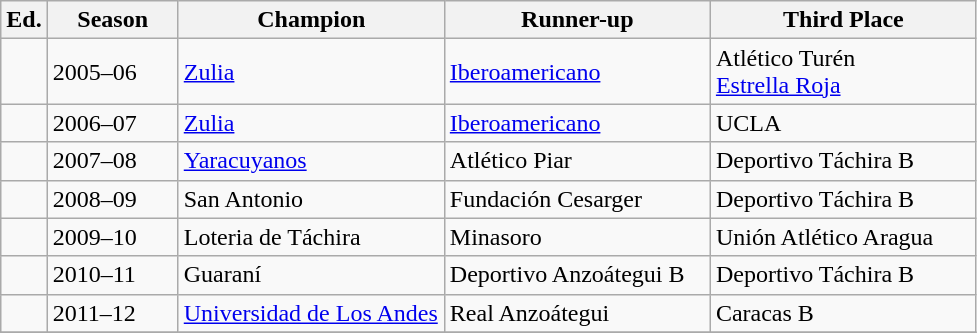<table class="wikitable sortable">
<tr>
<th width=px>Ed.</th>
<th width=80px>Season</th>
<th width=170px>Champion</th>
<th width=170px>Runner-up</th>
<th width=170px>Third Place</th>
</tr>
<tr>
<td></td>
<td>2005–06</td>
<td><a href='#'>Zulia</a></td>
<td><a href='#'>Iberoamericano</a></td>
<td>Atlético Turén<br><a href='#'>Estrella Roja</a></td>
</tr>
<tr>
<td></td>
<td>2006–07</td>
<td><a href='#'>Zulia</a></td>
<td><a href='#'>Iberoamericano</a></td>
<td>UCLA</td>
</tr>
<tr>
<td></td>
<td>2007–08</td>
<td><a href='#'>Yaracuyanos</a></td>
<td>Atlético Piar</td>
<td>Deportivo Táchira B</td>
</tr>
<tr>
<td></td>
<td>2008–09</td>
<td>San Antonio</td>
<td>Fundación Cesarger</td>
<td>Deportivo Táchira B</td>
</tr>
<tr>
<td></td>
<td>2009–10</td>
<td>Loteria de Táchira</td>
<td>Minasoro</td>
<td>Unión Atlético Aragua</td>
</tr>
<tr>
<td></td>
<td>2010–11</td>
<td>Guaraní</td>
<td>Deportivo Anzoátegui B</td>
<td>Deportivo Táchira B</td>
</tr>
<tr>
<td></td>
<td>2011–12</td>
<td><a href='#'>Universidad de Los Andes</a></td>
<td>Real Anzoátegui</td>
<td>Caracas B</td>
</tr>
<tr>
</tr>
</table>
